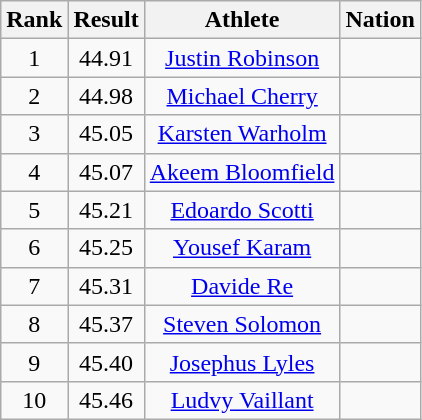<table class="wikitable" style="text-align:center">
<tr>
<th>Rank</th>
<th>Result</th>
<th>Athlete</th>
<th>Nation</th>
</tr>
<tr>
<td>1</td>
<td>44.91</td>
<td><a href='#'>Justin Robinson</a></td>
<td align=left></td>
</tr>
<tr>
<td>2</td>
<td>44.98</td>
<td><a href='#'>Michael Cherry</a></td>
<td align=left></td>
</tr>
<tr>
<td>3</td>
<td>45.05</td>
<td><a href='#'>Karsten Warholm</a></td>
<td align=left></td>
</tr>
<tr>
<td>4</td>
<td>45.07</td>
<td><a href='#'>Akeem Bloomfield</a></td>
<td align=left></td>
</tr>
<tr>
<td>5</td>
<td>45.21</td>
<td><a href='#'>Edoardo Scotti</a></td>
<td align=left></td>
</tr>
<tr>
<td>6</td>
<td>45.25</td>
<td><a href='#'>Yousef Karam</a></td>
<td align=left></td>
</tr>
<tr>
<td>7</td>
<td>45.31</td>
<td><a href='#'>Davide Re</a></td>
<td align=left></td>
</tr>
<tr>
<td>8</td>
<td>45.37</td>
<td><a href='#'>Steven Solomon</a></td>
<td align=left></td>
</tr>
<tr>
<td>9</td>
<td>45.40</td>
<td><a href='#'>Josephus Lyles</a></td>
<td align=left></td>
</tr>
<tr>
<td>10</td>
<td>45.46</td>
<td><a href='#'>Ludvy Vaillant</a></td>
<td align=left></td>
</tr>
</table>
